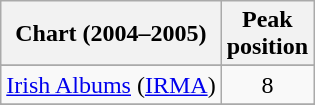<table class="wikitable sortable plainrowheaders">
<tr>
<th scope="col">Chart (2004–2005)</th>
<th scope="col">Peak<br>position</th>
</tr>
<tr>
</tr>
<tr>
</tr>
<tr>
</tr>
<tr>
</tr>
<tr>
</tr>
<tr>
</tr>
<tr>
</tr>
<tr>
</tr>
<tr>
</tr>
<tr>
</tr>
<tr>
</tr>
<tr>
<td><a href='#'>Irish Albums</a> (<a href='#'>IRMA</a>)</td>
<td align="center">8</td>
</tr>
<tr>
</tr>
<tr>
</tr>
<tr>
</tr>
<tr>
</tr>
<tr>
</tr>
<tr>
</tr>
<tr>
</tr>
<tr>
</tr>
<tr>
</tr>
</table>
